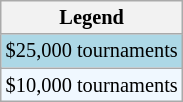<table class=wikitable style="font-size:85%">
<tr>
<th>Legend</th>
</tr>
<tr style="background:lightblue;">
<td>$25,000 tournaments</td>
</tr>
<tr style="background:#f0f8ff;">
<td>$10,000 tournaments</td>
</tr>
</table>
